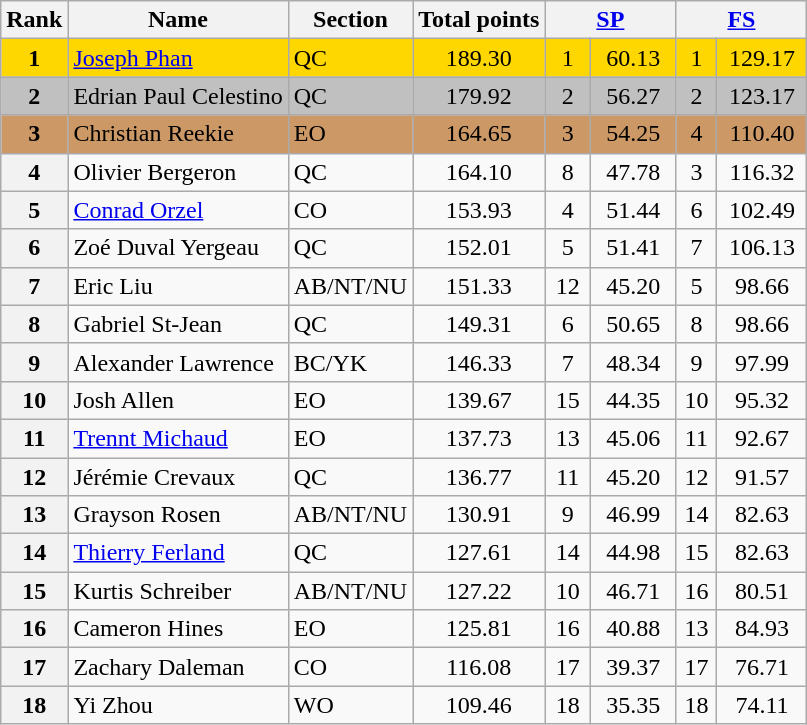<table class="wikitable sortable">
<tr>
<th>Rank</th>
<th>Name</th>
<th>Section</th>
<th>Total points</th>
<th colspan="2" width="80px"><a href='#'>SP</a></th>
<th colspan="2" width="80px"><a href='#'>FS</a></th>
</tr>
<tr bgcolor="gold">
<td align="center"><strong>1</strong></td>
<td><a href='#'>Joseph Phan</a></td>
<td>QC</td>
<td align="center">189.30</td>
<td align="center">1</td>
<td align="center">60.13</td>
<td align="center">1</td>
<td align="center">129.17</td>
</tr>
<tr bgcolor="silver">
<td align="center"><strong>2</strong></td>
<td>Edrian Paul Celestino</td>
<td>QC</td>
<td align="center">179.92</td>
<td align="center">2</td>
<td align="center">56.27</td>
<td align="center">2</td>
<td align="center">123.17</td>
</tr>
<tr bgcolor="cc9966">
<td align="center"><strong>3</strong></td>
<td>Christian Reekie</td>
<td>EO</td>
<td align="center">164.65</td>
<td align="center">3</td>
<td align="center">54.25</td>
<td align="center">4</td>
<td align="center">110.40</td>
</tr>
<tr>
<th>4</th>
<td>Olivier Bergeron</td>
<td>QC</td>
<td align="center">164.10</td>
<td align="center">8</td>
<td align="center">47.78</td>
<td align="center">3</td>
<td align="center">116.32</td>
</tr>
<tr>
<th>5</th>
<td><a href='#'>Conrad Orzel</a></td>
<td>CO</td>
<td align="center">153.93</td>
<td align="center">4</td>
<td align="center">51.44</td>
<td align="center">6</td>
<td align="center">102.49</td>
</tr>
<tr>
<th>6</th>
<td>Zoé Duval Yergeau</td>
<td>QC</td>
<td align="center">152.01</td>
<td align="center">5</td>
<td align="center">51.41</td>
<td align="center">7</td>
<td align="center">106.13</td>
</tr>
<tr>
<th>7</th>
<td>Eric Liu</td>
<td>AB/NT/NU</td>
<td align="center">151.33</td>
<td align="center">12</td>
<td align="center">45.20</td>
<td align="center">5</td>
<td align="center">98.66</td>
</tr>
<tr>
<th>8</th>
<td>Gabriel St-Jean</td>
<td>QC</td>
<td align="center">149.31</td>
<td align="center">6</td>
<td align="center">50.65</td>
<td align="center">8</td>
<td align="center">98.66</td>
</tr>
<tr>
<th>9</th>
<td>Alexander Lawrence</td>
<td>BC/YK</td>
<td align="center">146.33</td>
<td align="center">7</td>
<td align="center">48.34</td>
<td align="center">9</td>
<td align="center">97.99</td>
</tr>
<tr>
<th>10</th>
<td>Josh Allen</td>
<td>EO</td>
<td align="center">139.67</td>
<td align="center">15</td>
<td align="center">44.35</td>
<td align="center">10</td>
<td align="center">95.32</td>
</tr>
<tr>
<th>11</th>
<td><a href='#'>Trennt Michaud</a></td>
<td>EO</td>
<td align="center">137.73</td>
<td align="center">13</td>
<td align="center">45.06</td>
<td align="center">11</td>
<td align="center">92.67</td>
</tr>
<tr>
<th>12</th>
<td>Jérémie Crevaux</td>
<td>QC</td>
<td align="center">136.77</td>
<td align="center">11</td>
<td align="center">45.20</td>
<td align="center">12</td>
<td align="center">91.57</td>
</tr>
<tr>
<th>13</th>
<td>Grayson Rosen</td>
<td>AB/NT/NU</td>
<td align="center">130.91</td>
<td align="center">9</td>
<td align="center">46.99</td>
<td align="center">14</td>
<td align="center">82.63</td>
</tr>
<tr>
<th>14</th>
<td><a href='#'>Thierry Ferland</a></td>
<td>QC</td>
<td align="center">127.61</td>
<td align="center">14</td>
<td align="center">44.98</td>
<td align="center">15</td>
<td align="center">82.63</td>
</tr>
<tr>
<th>15</th>
<td>Kurtis Schreiber</td>
<td>AB/NT/NU</td>
<td align="center">127.22</td>
<td align="center">10</td>
<td align="center">46.71</td>
<td align="center">16</td>
<td align="center">80.51</td>
</tr>
<tr>
<th>16</th>
<td>Cameron Hines</td>
<td>EO</td>
<td align="center">125.81</td>
<td align="center">16</td>
<td align="center">40.88</td>
<td align="center">13</td>
<td align="center">84.93</td>
</tr>
<tr>
<th>17</th>
<td>Zachary Daleman</td>
<td>CO</td>
<td align="center">116.08</td>
<td align="center">17</td>
<td align="center">39.37</td>
<td align="center">17</td>
<td align="center">76.71</td>
</tr>
<tr>
<th>18</th>
<td>Yi Zhou</td>
<td>WO</td>
<td align="center">109.46</td>
<td align="center">18</td>
<td align="center">35.35</td>
<td align="center">18</td>
<td align="center">74.11</td>
</tr>
</table>
